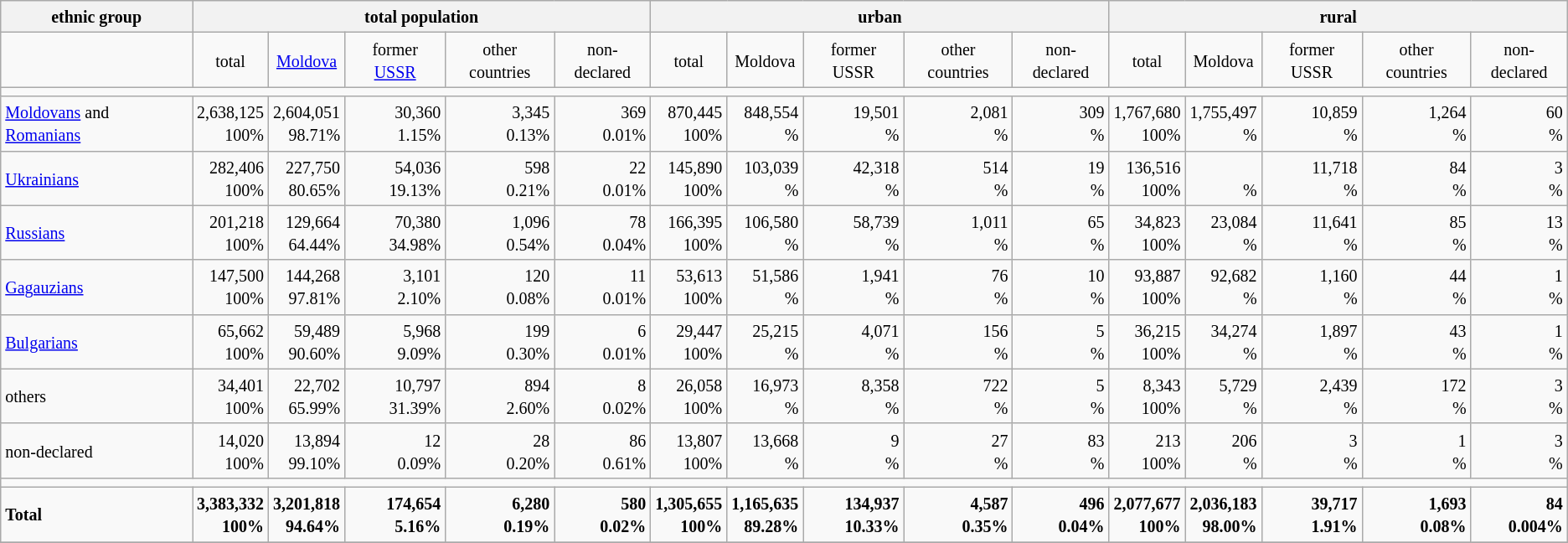<table class="wikitable">
<tr>
<th><small>ethnic group</small></th>
<th colspan="5"><small>total population</small></th>
<th colspan="5"><small>urban</small></th>
<th colspan="5"><small>rural</small></th>
</tr>
<tr>
<td align="right"></td>
<td align="center"><small>total</small></td>
<td align="center"><small><a href='#'>Moldova</a></small></td>
<td align="center"><small>former <a href='#'>USSR</a></small></td>
<td align="center"><small>other countries</small></td>
<td align="center"><small>non-declared</small></td>
<td align="center"><small>total</small></td>
<td align="center"><small>Moldova</small></td>
<td align="center"><small>former USSR</small></td>
<td align="center"><small>other countries</small></td>
<td align="center"><small>non-declared</small></td>
<td align="center"><small>total</small></td>
<td align="center"><small>Moldova</small></td>
<td align="center"><small>former USSR</small></td>
<td align="center"><small>other countries</small></td>
<td align="center"><small>non-declared</small></td>
</tr>
<tr>
<td colspan="17"></td>
</tr>
<tr>
<td><small><a href='#'>Moldovans</a> and <a href='#'>Romanians</a></small></td>
<td align="right"><small>2,638,125<br>100%</small></td>
<td align="right"><small>2,604,051<br>98.71%</small></td>
<td align="right"><small>30,360<br>1.15%</small></td>
<td align="right"><small>3,345<br>0.13%</small></td>
<td align="right"><small>369<br>0.01%</small></td>
<td align="right"><small>870,445<br>100%</small></td>
<td align="right"><small>848,554<br>%</small></td>
<td align="right"><small>19,501<br>%</small></td>
<td align="right"><small>2,081<br>%</small></td>
<td align="right"><small>309<br>%</small></td>
<td align="right"><small>1,767,680<br>100%</small></td>
<td align="right"><small>1,755,497<br>%</small></td>
<td align="right"><small>10,859<br>%</small></td>
<td align="right"><small>1,264<br>%</small></td>
<td align="right"><small>60<br>%</small></td>
</tr>
<tr>
<td><small><a href='#'>Ukrainians</a> </small></td>
<td align="right"><small>282,406<br>100%</small></td>
<td align="right"><small>227,750<br>80.65%</small></td>
<td align="right"><small>54,036<br>19.13%</small></td>
<td align="right"><small>598<br>0.21%</small></td>
<td align="right"><small>22<br>0.01%</small></td>
<td align="right"><small>145,890<br>100%</small></td>
<td align="right"><small>103,039<br>%</small></td>
<td align="right"><small>42,318<br>%</small></td>
<td align="right"><small>514<br>%</small></td>
<td align="right"><small>19<br>%</small></td>
<td align="right"><small>136,516<br>100%</small></td>
<td align="right"><small><br>%</small></td>
<td align="right"><small>11,718<br>%</small></td>
<td align="right"><small>84<br>%</small></td>
<td align="right"><small>3<br>%</small></td>
</tr>
<tr>
<td><small><a href='#'>Russians</a> </small></td>
<td align="right"><small>201,218<br>100%</small></td>
<td align="right"><small>129,664<br>64.44%</small></td>
<td align="right"><small>70,380<br>34.98%</small></td>
<td align="right"><small>1,096<br>0.54%</small></td>
<td align="right"><small>78<br>0.04%</small></td>
<td align="right"><small>166,395<br>100%</small></td>
<td align="right"><small>106,580<br>%</small></td>
<td align="right"><small>58,739<br>%</small></td>
<td align="right"><small>1,011<br>%</small></td>
<td align="right"><small>65<br>%</small></td>
<td align="right"><small>34,823<br>100%</small></td>
<td align="right"><small>23,084<br>%</small></td>
<td align="right"><small>11,641<br>%</small></td>
<td align="right"><small>85<br>%</small></td>
<td align="right"><small>13<br>%</small></td>
</tr>
<tr>
<td><small><a href='#'>Gagauzians</a> </small></td>
<td align="right"><small>147,500<br>100%</small></td>
<td align="right"><small>144,268<br>97.81%</small></td>
<td align="right"><small>3,101<br>2.10%</small></td>
<td align="right"><small>120<br>0.08%</small></td>
<td align="right"><small>11<br>0.01%</small></td>
<td align="right"><small>53,613<br>100%</small></td>
<td align="right"><small>51,586<br>%</small></td>
<td align="right"><small>1,941<br>%</small></td>
<td align="right"><small>76<br>%</small></td>
<td align="right"><small>10<br>%</small></td>
<td align="right"><small>93,887<br>100%</small></td>
<td align="right"><small>92,682<br>%</small></td>
<td align="right"><small>1,160<br>%</small></td>
<td align="right"><small>44<br>%</small></td>
<td align="right"><small>1<br>%</small></td>
</tr>
<tr>
<td><small><a href='#'>Bulgarians</a></small></td>
<td align="right"><small>65,662<br>100%</small></td>
<td align="right"><small>59,489<br>90.60%</small></td>
<td align="right"><small>5,968<br>9.09%</small></td>
<td align="right"><small>199<br>0.30%</small></td>
<td align="right"><small>6<br>0.01%</small></td>
<td align="right"><small>29,447<br>100%</small></td>
<td align="right"><small>25,215<br>%</small></td>
<td align="right"><small>4,071<br>%</small></td>
<td align="right"><small>156<br>%</small></td>
<td align="right"><small>5<br>%</small></td>
<td align="right"><small>36,215<br>100%</small></td>
<td align="right"><small>34,274<br>%</small></td>
<td align="right"><small>1,897<br>%</small></td>
<td align="right"><small>43<br>%</small></td>
<td align="right"><small>1<br>%</small></td>
</tr>
<tr>
<td><small>others </small></td>
<td align="right"><small>34,401<br>100%</small></td>
<td align="right"><small>22,702<br>65.99%</small></td>
<td align="right"><small>10,797<br>31.39%</small></td>
<td align="right"><small>894<br>2.60%</small></td>
<td align="right"><small>8<br>0.02%</small></td>
<td align="right"><small>26,058<br>100%</small></td>
<td align="right"><small>16,973<br>%</small></td>
<td align="right"><small>8,358<br>%</small></td>
<td align="right"><small>722<br>%</small></td>
<td align="right"><small>5<br>%</small></td>
<td align="right"><small>8,343<br>100%</small></td>
<td align="right"><small>5,729<br>%</small></td>
<td align="right"><small>2,439<br>%</small></td>
<td align="right"><small>172<br>%</small></td>
<td align="right"><small>3<br>%</small></td>
</tr>
<tr>
<td><small>non-declared </small></td>
<td align="right"><small>14,020<br>100%</small></td>
<td align="right"><small>13,894<br>99.10%</small></td>
<td align="right"><small>12<br>0.09%</small></td>
<td align="right"><small>28<br>0.20%</small></td>
<td align="right"><small>86<br>0.61%</small></td>
<td align="right"><small>13,807<br>100%</small></td>
<td align="right"><small>13,668<br>%</small></td>
<td align="right"><small>9<br>%</small></td>
<td align="right"><small>27<br>%</small></td>
<td align="right"><small>83<br>%</small></td>
<td align="right"><small>213<br>100%</small></td>
<td align="right"><small>206<br>%</small></td>
<td align="right"><small>3<br>%</small></td>
<td align="right"><small>1<br>%</small></td>
<td align="right"><small>3<br>%</small></td>
</tr>
<tr>
<td colspan="19"></td>
</tr>
<tr>
<td><small><strong>Total</strong></small></td>
<td align="right"><small><strong>3,383,332</strong></small><br><strong><small>100%</small></strong></td>
<td align="right"><small><strong>3,201,818</strong></small><br><small><strong>94.64%</strong></small></td>
<td align="right"><small><strong>174,654</strong></small><br><small><strong>5.16%</strong></small></td>
<td align="right"><small><strong>6,280</strong></small><br><small><strong>0.19%</strong></small></td>
<td align="right"><small><strong>580</strong></small><br><small><strong>0.02%</strong></small></td>
<td align="right"><small><strong>1,305,655</strong></small><br><small><strong>100%</strong></small></td>
<td align="right"><small><strong>1,165,635</strong></small><br><small><strong>89.28%</strong></small></td>
<td align="right"><small><strong>134,937</strong></small><br><small><strong>10.33%</strong></small></td>
<td align="right"><small><strong>4,587</strong></small><br><small><strong>0.35%</strong></small></td>
<td align="right"><small><strong>496</strong></small><br><small><strong>0.04%</strong></small></td>
<td align="right"><small><strong>2,077,677</strong></small><br><small><strong>100%</strong></small></td>
<td align="right"><small><strong>2,036,183</strong></small><br><small><strong>98.00%</strong></small></td>
<td align="right"><small><strong>39,717</strong></small><br><small><strong>1.91%</strong></small></td>
<td align="right"><small><strong>1,693</strong></small><br><small><strong>0.08%</strong></small></td>
<td align="right"><small><strong>84</strong></small><br><small><strong>0.004%</strong></small></td>
</tr>
<tr>
</tr>
</table>
